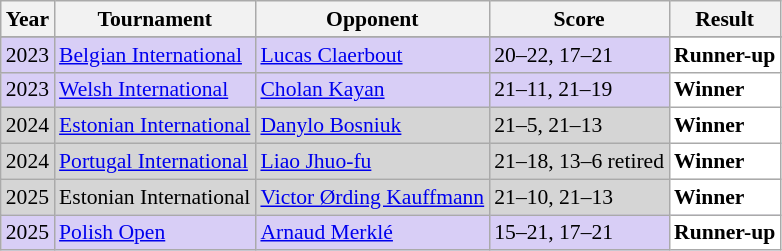<table class="sortable wikitable" style="font-size: 90%">
<tr>
<th>Year</th>
<th>Tournament</th>
<th>Opponent</th>
<th>Score</th>
<th>Result</th>
</tr>
<tr>
</tr>
<tr style="background:#D8CEF6">
<td align="center">2023</td>
<td align="left"><a href='#'>Belgian International</a></td>
<td align="left"> <a href='#'>Lucas Claerbout</a></td>
<td align="left">20–22, 17–21</td>
<td style="text-align:left; background:white"> <strong>Runner-up</strong></td>
</tr>
<tr style="background:#D8CEF6">
<td align="center">2023</td>
<td align="left"><a href='#'>Welsh International</a></td>
<td align="left"> <a href='#'>Cholan Kayan</a></td>
<td align="left">21–11, 21–19</td>
<td style="text-align:left; background:white"> <strong>Winner</strong></td>
</tr>
<tr style="background:#D5D5D5">
<td align="center">2024</td>
<td align="left"><a href='#'>Estonian International</a></td>
<td align="left"> <a href='#'>Danylo Bosniuk</a></td>
<td align="left">21–5, 21–13</td>
<td style="text-align:left; background:white"> <strong>Winner</strong></td>
</tr>
<tr style="background:#D5D5D5">
<td align="center">2024</td>
<td align="left"><a href='#'>Portugal International</a></td>
<td align="left"> <a href='#'>Liao Jhuo-fu</a></td>
<td align="left">21–18, 13–6 retired</td>
<td style="text-align:left; background:white"> <strong>Winner</strong></td>
</tr>
<tr style="background:#D5D5D5">
<td align="center">2025</td>
<td align="left">Estonian International</td>
<td align="left"> <a href='#'>Victor Ørding Kauffmann</a></td>
<td align="left">21–10, 21–13</td>
<td style="text-align:left; background:white"> <strong>Winner</strong></td>
</tr>
<tr style="background:#D8CEF6">
<td align="center">2025</td>
<td align="left"><a href='#'>Polish Open</a></td>
<td align="left"> <a href='#'>Arnaud Merklé</a></td>
<td align="left">15–21, 17–21</td>
<td style="text-align:left; background:white"> <strong>Runner-up</strong></td>
</tr>
</table>
